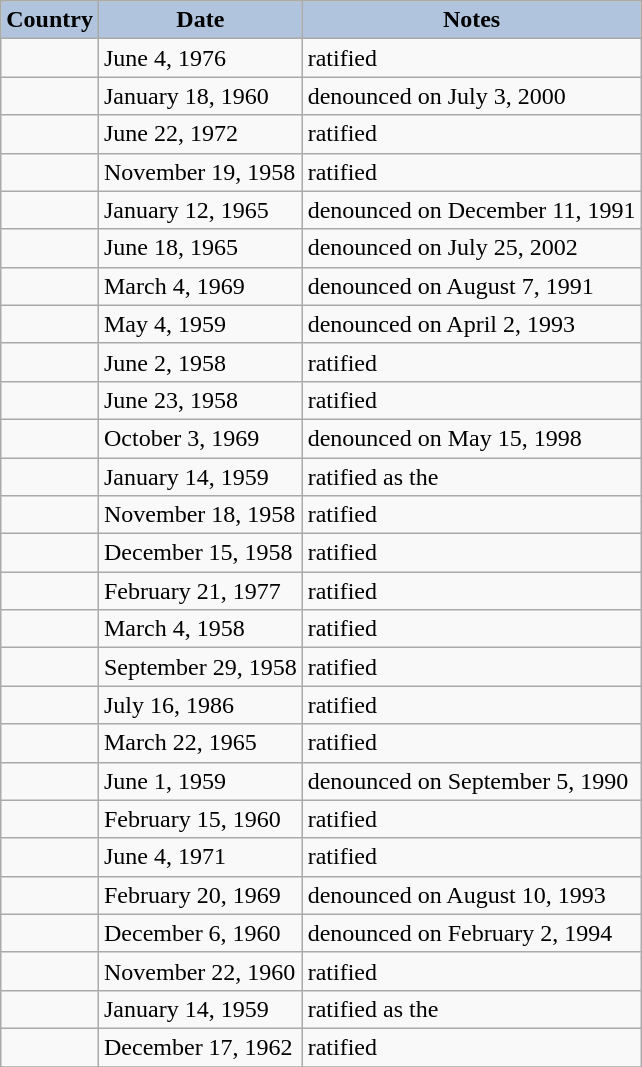<table class="wikitable">
<tr>
<th style="background:#B0C4DE;">Country</th>
<th style="background:#B0C4DE;">Date</th>
<th style="background:#B0C4DE;">Notes</th>
</tr>
<tr>
<td></td>
<td>June 4, 1976</td>
<td>ratified</td>
</tr>
<tr>
<td></td>
<td>January 18, 1960</td>
<td>denounced on July 3, 2000</td>
</tr>
<tr>
<td></td>
<td>June 22, 1972</td>
<td>ratified</td>
</tr>
<tr>
<td></td>
<td>November 19, 1958</td>
<td>ratified</td>
</tr>
<tr>
<td></td>
<td>January 12, 1965</td>
<td>denounced on December 11, 1991</td>
</tr>
<tr>
<td></td>
<td>June 18, 1965</td>
<td>denounced on July 25, 2002</td>
</tr>
<tr>
<td></td>
<td>March 4, 1969</td>
<td>denounced on August 7, 1991</td>
</tr>
<tr>
<td></td>
<td>May 4, 1959</td>
<td>denounced on April 2, 1993</td>
</tr>
<tr>
<td></td>
<td>June 2, 1958</td>
<td>ratified</td>
</tr>
<tr>
<td></td>
<td>June 23, 1958</td>
<td>ratified</td>
</tr>
<tr>
<td></td>
<td>October 3, 1969</td>
<td>denounced on May 15, 1998</td>
</tr>
<tr>
<td></td>
<td>January 14, 1959</td>
<td>ratified as the </td>
</tr>
<tr>
<td></td>
<td>November 18, 1958</td>
<td>ratified</td>
</tr>
<tr>
<td></td>
<td>December 15, 1958</td>
<td>ratified</td>
</tr>
<tr>
<td></td>
<td>February 21, 1977</td>
<td>ratified</td>
</tr>
<tr>
<td></td>
<td>March 4, 1958</td>
<td>ratified</td>
</tr>
<tr>
<td></td>
<td>September 29, 1958</td>
<td>ratified</td>
</tr>
<tr>
<td></td>
<td>July 16, 1986</td>
<td>ratified</td>
</tr>
<tr>
<td></td>
<td>March 22, 1965</td>
<td>ratified</td>
</tr>
<tr>
<td></td>
<td>June 1, 1959</td>
<td>denounced on September 5, 1990</td>
</tr>
<tr>
<td></td>
<td>February 15, 1960</td>
<td>ratified</td>
</tr>
<tr>
<td></td>
<td>June 4, 1971</td>
<td>ratified</td>
</tr>
<tr>
<td></td>
<td>February 20, 1969</td>
<td>denounced on August 10, 1993</td>
</tr>
<tr>
<td></td>
<td>December 6, 1960</td>
<td>denounced on February 2, 1994</td>
</tr>
<tr>
<td></td>
<td>November 22, 1960</td>
<td>ratified</td>
</tr>
<tr>
<td></td>
<td>January 14, 1959</td>
<td>ratified as the </td>
</tr>
<tr>
<td></td>
<td>December 17, 1962</td>
<td>ratified</td>
</tr>
<tr>
</tr>
</table>
